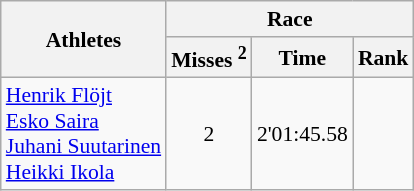<table class="wikitable" border="1" style="font-size:90%">
<tr>
<th rowspan=2>Athletes</th>
<th colspan=3>Race</th>
</tr>
<tr>
<th>Misses <sup>2</sup></th>
<th>Time</th>
<th>Rank</th>
</tr>
<tr>
<td><a href='#'>Henrik Flöjt</a><br><a href='#'>Esko Saira</a><br><a href='#'>Juhani Suutarinen</a><br><a href='#'>Heikki Ikola</a></td>
<td align=center>2</td>
<td align=center>2'01:45.58</td>
<td align=center></td>
</tr>
</table>
